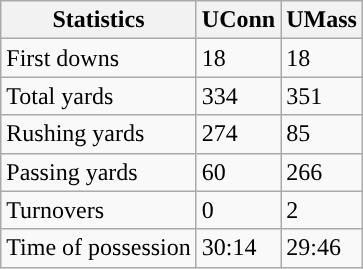<table class="wikitable">
<tr>
<th>Statistics</th>
<th>UConn</th>
<th>UMass</th>
</tr>
<tr>
<td>First downs</td>
<td>18</td>
<td>18</td>
</tr>
<tr>
<td>Total yards</td>
<td>334</td>
<td>351</td>
</tr>
<tr>
<td>Rushing yards</td>
<td>274</td>
<td>85</td>
</tr>
<tr>
<td>Passing yards</td>
<td>60</td>
<td>266</td>
</tr>
<tr>
<td>Turnovers</td>
<td>0</td>
<td>2</td>
</tr>
<tr>
<td>Time of possession</td>
<td>30:14</td>
<td>29:46</td>
</tr>
</table>
